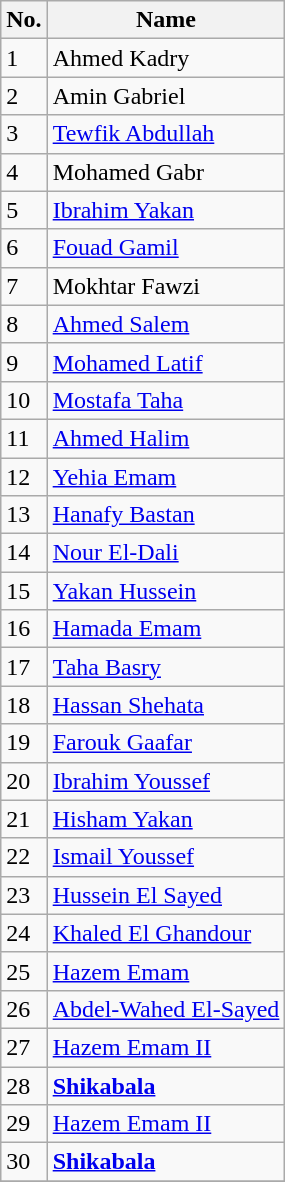<table class="wikitable alternance" style="display:inline-table;">
<tr>
<th>No.</th>
<th>Name</th>
</tr>
<tr>
<td>1</td>
<td> Ahmed Kadry</td>
</tr>
<tr>
<td>2</td>
<td> Amin Gabriel</td>
</tr>
<tr>
<td>3</td>
<td> <a href='#'>Tewfik Abdullah</a></td>
</tr>
<tr>
<td>4</td>
<td> Mohamed Gabr</td>
</tr>
<tr>
<td>5</td>
<td> <a href='#'>Ibrahim Yakan</a></td>
</tr>
<tr>
<td>6</td>
<td> <a href='#'>Fouad Gamil</a></td>
</tr>
<tr>
<td>7</td>
<td> Mokhtar Fawzi</td>
</tr>
<tr>
<td>8</td>
<td> <a href='#'>Ahmed Salem</a></td>
</tr>
<tr>
<td>9</td>
<td> <a href='#'>Mohamed Latif</a></td>
</tr>
<tr>
<td>10</td>
<td> <a href='#'>Mostafa Taha</a></td>
</tr>
<tr>
<td>11</td>
<td> <a href='#'>Ahmed Halim</a></td>
</tr>
<tr>
<td>12</td>
<td> <a href='#'>Yehia Emam</a></td>
</tr>
<tr>
<td>13</td>
<td> <a href='#'>Hanafy Bastan</a></td>
</tr>
<tr>
<td>14</td>
<td> <a href='#'>Nour El-Dali</a></td>
</tr>
<tr>
<td>15</td>
<td> <a href='#'>Yakan Hussein</a></td>
</tr>
<tr>
<td>16</td>
<td> <a href='#'>Hamada Emam</a></td>
</tr>
<tr>
<td>17</td>
<td> <a href='#'>Taha Basry</a></td>
</tr>
<tr>
<td>18</td>
<td> <a href='#'>Hassan Shehata</a></td>
</tr>
<tr>
<td>19</td>
<td> <a href='#'>Farouk Gaafar</a></td>
</tr>
<tr>
<td>20</td>
<td> <a href='#'>Ibrahim Youssef</a></td>
</tr>
<tr>
<td>21</td>
<td> <a href='#'>Hisham Yakan</a></td>
</tr>
<tr>
<td>22</td>
<td> <a href='#'>Ismail Youssef</a></td>
</tr>
<tr>
<td>23</td>
<td> <a href='#'>Hussein El Sayed</a></td>
</tr>
<tr>
<td>24</td>
<td> <a href='#'>Khaled El Ghandour</a></td>
</tr>
<tr>
<td>25</td>
<td> <a href='#'>Hazem Emam</a></td>
</tr>
<tr>
<td>26</td>
<td> <a href='#'>Abdel-Wahed El-Sayed</a></td>
</tr>
<tr>
<td>27</td>
<td> <a href='#'>Hazem Emam II</a></td>
</tr>
<tr>
<td>28</td>
<td> <strong><a href='#'>Shikabala</a></strong></td>
</tr>
<tr>
<td>29</td>
<td> <a href='#'>Hazem Emam II</a></td>
</tr>
<tr>
<td>30</td>
<td> <strong><a href='#'>Shikabala</a></strong></td>
</tr>
<tr>
</tr>
</table>
